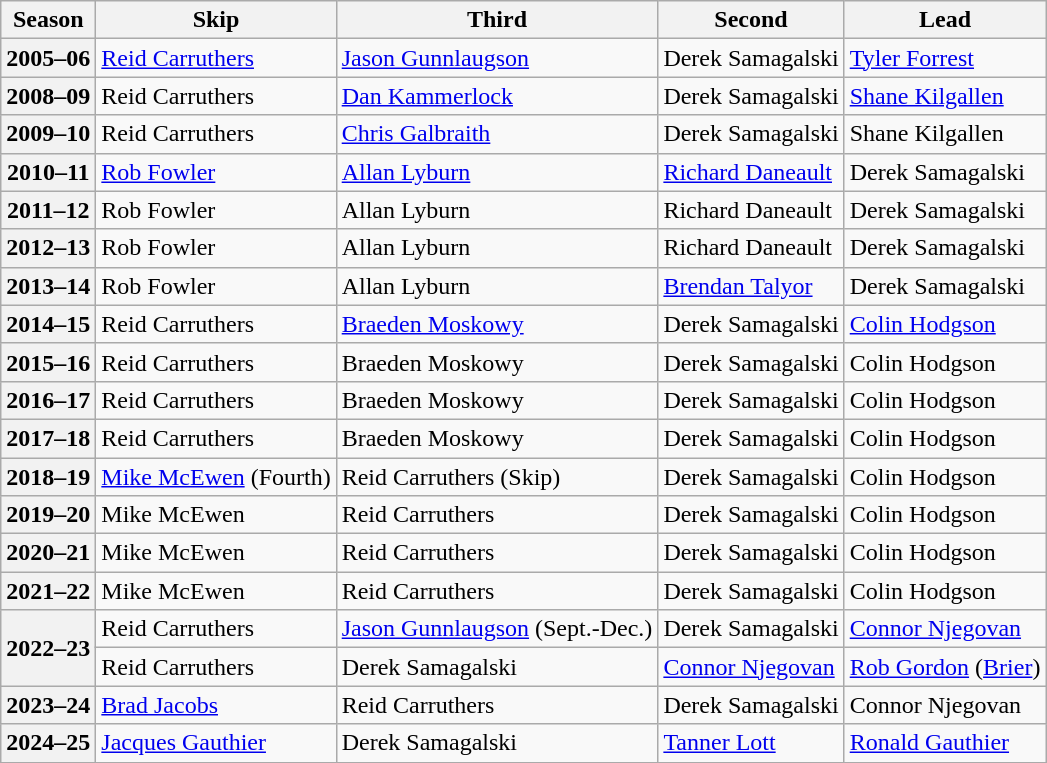<table class="wikitable">
<tr>
<th scope="col">Season</th>
<th scope="col">Skip</th>
<th scope="col">Third</th>
<th scope="col">Second</th>
<th scope="col">Lead</th>
</tr>
<tr>
<th scope="row">2005–06</th>
<td><a href='#'>Reid Carruthers</a></td>
<td><a href='#'>Jason Gunnlaugson</a></td>
<td>Derek Samagalski</td>
<td><a href='#'>Tyler Forrest</a></td>
</tr>
<tr>
<th scope="row">2008–09</th>
<td>Reid Carruthers</td>
<td><a href='#'>Dan Kammerlock</a></td>
<td>Derek Samagalski</td>
<td><a href='#'>Shane Kilgallen</a></td>
</tr>
<tr>
<th scope="row">2009–10</th>
<td>Reid Carruthers</td>
<td><a href='#'>Chris Galbraith</a></td>
<td>Derek Samagalski</td>
<td>Shane Kilgallen</td>
</tr>
<tr>
<th scope="row">2010–11</th>
<td><a href='#'>Rob Fowler</a></td>
<td><a href='#'>Allan Lyburn</a></td>
<td><a href='#'>Richard Daneault</a></td>
<td>Derek Samagalski</td>
</tr>
<tr>
<th scope="row">2011–12</th>
<td>Rob Fowler</td>
<td>Allan Lyburn</td>
<td>Richard Daneault</td>
<td>Derek Samagalski</td>
</tr>
<tr>
<th scope="row">2012–13</th>
<td>Rob Fowler</td>
<td>Allan Lyburn</td>
<td>Richard Daneault</td>
<td>Derek Samagalski</td>
</tr>
<tr>
<th scope="row">2013–14</th>
<td>Rob Fowler</td>
<td>Allan Lyburn</td>
<td><a href='#'>Brendan Talyor</a></td>
<td>Derek Samagalski</td>
</tr>
<tr>
<th scope="row">2014–15</th>
<td>Reid Carruthers</td>
<td><a href='#'>Braeden Moskowy</a></td>
<td>Derek Samagalski</td>
<td><a href='#'>Colin Hodgson</a></td>
</tr>
<tr>
<th scope="row">2015–16</th>
<td>Reid Carruthers</td>
<td>Braeden Moskowy</td>
<td>Derek Samagalski</td>
<td>Colin Hodgson</td>
</tr>
<tr>
<th scope="row">2016–17</th>
<td>Reid Carruthers</td>
<td>Braeden Moskowy</td>
<td>Derek Samagalski</td>
<td>Colin Hodgson</td>
</tr>
<tr>
<th scope="row">2017–18</th>
<td>Reid Carruthers</td>
<td>Braeden Moskowy</td>
<td>Derek Samagalski</td>
<td>Colin Hodgson</td>
</tr>
<tr>
<th scope="row">2018–19</th>
<td><a href='#'>Mike McEwen</a> (Fourth)</td>
<td>Reid Carruthers (Skip)</td>
<td>Derek Samagalski</td>
<td>Colin Hodgson</td>
</tr>
<tr>
<th scope="row">2019–20</th>
<td>Mike McEwen</td>
<td>Reid Carruthers</td>
<td>Derek Samagalski</td>
<td>Colin Hodgson</td>
</tr>
<tr>
<th scope="row">2020–21</th>
<td>Mike McEwen</td>
<td>Reid Carruthers</td>
<td>Derek Samagalski</td>
<td>Colin Hodgson</td>
</tr>
<tr>
<th scope="row">2021–22</th>
<td>Mike McEwen</td>
<td>Reid Carruthers</td>
<td>Derek Samagalski</td>
<td>Colin Hodgson</td>
</tr>
<tr>
<th scope="row" rowspan=2>2022–23</th>
<td>Reid Carruthers</td>
<td><a href='#'>Jason Gunnlaugson</a> (Sept.-Dec.)</td>
<td>Derek Samagalski</td>
<td><a href='#'>Connor Njegovan</a></td>
</tr>
<tr>
<td>Reid Carruthers</td>
<td>Derek Samagalski</td>
<td><a href='#'>Connor Njegovan</a></td>
<td><a href='#'>Rob Gordon</a> (<a href='#'>Brier</a>)</td>
</tr>
<tr>
<th scope="row">2023–24</th>
<td><a href='#'>Brad Jacobs</a></td>
<td>Reid Carruthers</td>
<td>Derek Samagalski</td>
<td>Connor Njegovan</td>
</tr>
<tr>
<th scope="row">2024–25</th>
<td><a href='#'>Jacques Gauthier</a></td>
<td>Derek Samagalski</td>
<td><a href='#'>Tanner Lott</a></td>
<td><a href='#'>Ronald Gauthier</a></td>
</tr>
<tr>
</tr>
</table>
